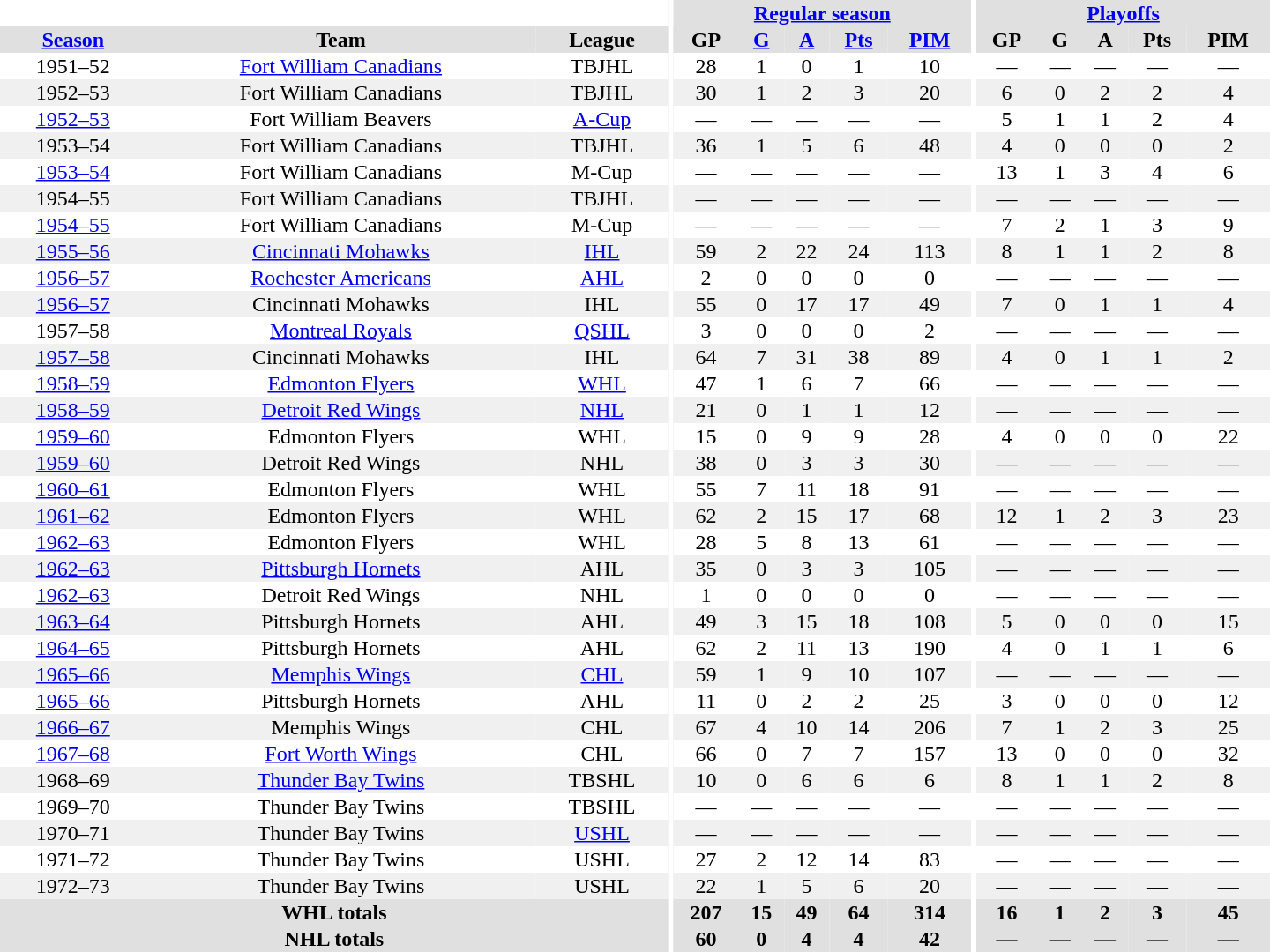<table border="0" cellpadding="1" cellspacing="0" style="text-align:center; width:60em">
<tr bgcolor="#e0e0e0">
<th colspan="3" bgcolor="#ffffff"></th>
<th rowspan="100" bgcolor="#ffffff"></th>
<th colspan="5"><a href='#'>Regular season</a></th>
<th rowspan="100" bgcolor="#ffffff"></th>
<th colspan="5"><a href='#'>Playoffs</a></th>
</tr>
<tr bgcolor="#e0e0e0">
<th><a href='#'>Season</a></th>
<th>Team</th>
<th>League</th>
<th>GP</th>
<th><a href='#'>G</a></th>
<th><a href='#'>A</a></th>
<th><a href='#'>Pts</a></th>
<th><a href='#'>PIM</a></th>
<th>GP</th>
<th>G</th>
<th>A</th>
<th>Pts</th>
<th>PIM</th>
</tr>
<tr>
<td>1951–52</td>
<td><a href='#'>Fort William Canadians</a></td>
<td>TBJHL</td>
<td>28</td>
<td>1</td>
<td>0</td>
<td>1</td>
<td>10</td>
<td>—</td>
<td>—</td>
<td>—</td>
<td>—</td>
<td>—</td>
</tr>
<tr bgcolor="#f0f0f0">
<td>1952–53</td>
<td>Fort William Canadians</td>
<td>TBJHL</td>
<td>30</td>
<td>1</td>
<td>2</td>
<td>3</td>
<td>20</td>
<td>6</td>
<td>0</td>
<td>2</td>
<td>2</td>
<td>4</td>
</tr>
<tr>
<td><a href='#'>1952–53</a></td>
<td>Fort William Beavers</td>
<td><a href='#'>A-Cup</a></td>
<td>—</td>
<td>—</td>
<td>—</td>
<td>—</td>
<td>—</td>
<td>5</td>
<td>1</td>
<td>1</td>
<td>2</td>
<td>4</td>
</tr>
<tr bgcolor="#f0f0f0">
<td>1953–54</td>
<td>Fort William Canadians</td>
<td>TBJHL</td>
<td>36</td>
<td>1</td>
<td>5</td>
<td>6</td>
<td>48</td>
<td>4</td>
<td>0</td>
<td>0</td>
<td>0</td>
<td>2</td>
</tr>
<tr>
<td><a href='#'>1953–54</a></td>
<td>Fort William Canadians</td>
<td>M-Cup</td>
<td>—</td>
<td>—</td>
<td>—</td>
<td>—</td>
<td>—</td>
<td>13</td>
<td>1</td>
<td>3</td>
<td>4</td>
<td>6</td>
</tr>
<tr bgcolor="#f0f0f0">
<td>1954–55</td>
<td>Fort William Canadians</td>
<td>TBJHL</td>
<td>—</td>
<td>—</td>
<td>—</td>
<td>—</td>
<td>—</td>
<td>—</td>
<td>—</td>
<td>—</td>
<td>—</td>
<td>—</td>
</tr>
<tr>
<td><a href='#'>1954–55</a></td>
<td>Fort William Canadians</td>
<td>M-Cup</td>
<td>—</td>
<td>—</td>
<td>—</td>
<td>—</td>
<td>—</td>
<td>7</td>
<td>2</td>
<td>1</td>
<td>3</td>
<td>9</td>
</tr>
<tr bgcolor="#f0f0f0">
<td><a href='#'>1955–56</a></td>
<td><a href='#'>Cincinnati Mohawks</a></td>
<td><a href='#'>IHL</a></td>
<td>59</td>
<td>2</td>
<td>22</td>
<td>24</td>
<td>113</td>
<td>8</td>
<td>1</td>
<td>1</td>
<td>2</td>
<td>8</td>
</tr>
<tr>
<td><a href='#'>1956–57</a></td>
<td><a href='#'>Rochester Americans</a></td>
<td><a href='#'>AHL</a></td>
<td>2</td>
<td>0</td>
<td>0</td>
<td>0</td>
<td>0</td>
<td>—</td>
<td>—</td>
<td>—</td>
<td>—</td>
<td>—</td>
</tr>
<tr bgcolor="#f0f0f0">
<td><a href='#'>1956–57</a></td>
<td>Cincinnati Mohawks</td>
<td>IHL</td>
<td>55</td>
<td>0</td>
<td>17</td>
<td>17</td>
<td>49</td>
<td>7</td>
<td>0</td>
<td>1</td>
<td>1</td>
<td>4</td>
</tr>
<tr>
<td>1957–58</td>
<td><a href='#'>Montreal Royals</a></td>
<td><a href='#'>QSHL</a></td>
<td>3</td>
<td>0</td>
<td>0</td>
<td>0</td>
<td>2</td>
<td>—</td>
<td>—</td>
<td>—</td>
<td>—</td>
<td>—</td>
</tr>
<tr bgcolor="#f0f0f0">
<td><a href='#'>1957–58</a></td>
<td>Cincinnati Mohawks</td>
<td>IHL</td>
<td>64</td>
<td>7</td>
<td>31</td>
<td>38</td>
<td>89</td>
<td>4</td>
<td>0</td>
<td>1</td>
<td>1</td>
<td>2</td>
</tr>
<tr>
<td><a href='#'>1958–59</a></td>
<td><a href='#'>Edmonton Flyers</a></td>
<td><a href='#'>WHL</a></td>
<td>47</td>
<td>1</td>
<td>6</td>
<td>7</td>
<td>66</td>
<td>—</td>
<td>—</td>
<td>—</td>
<td>—</td>
<td>—</td>
</tr>
<tr bgcolor="#f0f0f0">
<td><a href='#'>1958–59</a></td>
<td><a href='#'>Detroit Red Wings</a></td>
<td><a href='#'>NHL</a></td>
<td>21</td>
<td>0</td>
<td>1</td>
<td>1</td>
<td>12</td>
<td>—</td>
<td>—</td>
<td>—</td>
<td>—</td>
<td>—</td>
</tr>
<tr>
<td><a href='#'>1959–60</a></td>
<td>Edmonton Flyers</td>
<td>WHL</td>
<td>15</td>
<td>0</td>
<td>9</td>
<td>9</td>
<td>28</td>
<td>4</td>
<td>0</td>
<td>0</td>
<td>0</td>
<td>22</td>
</tr>
<tr bgcolor="#f0f0f0">
<td><a href='#'>1959–60</a></td>
<td>Detroit Red Wings</td>
<td>NHL</td>
<td>38</td>
<td>0</td>
<td>3</td>
<td>3</td>
<td>30</td>
<td>—</td>
<td>—</td>
<td>—</td>
<td>—</td>
<td>—</td>
</tr>
<tr>
<td><a href='#'>1960–61</a></td>
<td>Edmonton Flyers</td>
<td>WHL</td>
<td>55</td>
<td>7</td>
<td>11</td>
<td>18</td>
<td>91</td>
<td>—</td>
<td>—</td>
<td>—</td>
<td>—</td>
<td>—</td>
</tr>
<tr bgcolor="#f0f0f0">
<td><a href='#'>1961–62</a></td>
<td>Edmonton Flyers</td>
<td>WHL</td>
<td>62</td>
<td>2</td>
<td>15</td>
<td>17</td>
<td>68</td>
<td>12</td>
<td>1</td>
<td>2</td>
<td>3</td>
<td>23</td>
</tr>
<tr>
<td><a href='#'>1962–63</a></td>
<td>Edmonton Flyers</td>
<td>WHL</td>
<td>28</td>
<td>5</td>
<td>8</td>
<td>13</td>
<td>61</td>
<td>—</td>
<td>—</td>
<td>—</td>
<td>—</td>
<td>—</td>
</tr>
<tr bgcolor="#f0f0f0">
<td><a href='#'>1962–63</a></td>
<td><a href='#'>Pittsburgh Hornets</a></td>
<td>AHL</td>
<td>35</td>
<td>0</td>
<td>3</td>
<td>3</td>
<td>105</td>
<td>—</td>
<td>—</td>
<td>—</td>
<td>—</td>
<td>—</td>
</tr>
<tr>
<td><a href='#'>1962–63</a></td>
<td>Detroit Red Wings</td>
<td>NHL</td>
<td>1</td>
<td>0</td>
<td>0</td>
<td>0</td>
<td>0</td>
<td>—</td>
<td>—</td>
<td>—</td>
<td>—</td>
<td>—</td>
</tr>
<tr bgcolor="#f0f0f0">
<td><a href='#'>1963–64</a></td>
<td>Pittsburgh Hornets</td>
<td>AHL</td>
<td>49</td>
<td>3</td>
<td>15</td>
<td>18</td>
<td>108</td>
<td>5</td>
<td>0</td>
<td>0</td>
<td>0</td>
<td>15</td>
</tr>
<tr>
<td><a href='#'>1964–65</a></td>
<td>Pittsburgh Hornets</td>
<td>AHL</td>
<td>62</td>
<td>2</td>
<td>11</td>
<td>13</td>
<td>190</td>
<td>4</td>
<td>0</td>
<td>1</td>
<td>1</td>
<td>6</td>
</tr>
<tr bgcolor="#f0f0f0">
<td><a href='#'>1965–66</a></td>
<td><a href='#'>Memphis Wings</a></td>
<td><a href='#'>CHL</a></td>
<td>59</td>
<td>1</td>
<td>9</td>
<td>10</td>
<td>107</td>
<td>—</td>
<td>—</td>
<td>—</td>
<td>—</td>
<td>—</td>
</tr>
<tr>
<td><a href='#'>1965–66</a></td>
<td>Pittsburgh Hornets</td>
<td>AHL</td>
<td>11</td>
<td>0</td>
<td>2</td>
<td>2</td>
<td>25</td>
<td>3</td>
<td>0</td>
<td>0</td>
<td>0</td>
<td>12</td>
</tr>
<tr bgcolor="#f0f0f0">
<td><a href='#'>1966–67</a></td>
<td>Memphis Wings</td>
<td>CHL</td>
<td>67</td>
<td>4</td>
<td>10</td>
<td>14</td>
<td>206</td>
<td>7</td>
<td>1</td>
<td>2</td>
<td>3</td>
<td>25</td>
</tr>
<tr>
<td><a href='#'>1967–68</a></td>
<td><a href='#'>Fort Worth Wings</a></td>
<td>CHL</td>
<td>66</td>
<td>0</td>
<td>7</td>
<td>7</td>
<td>157</td>
<td>13</td>
<td>0</td>
<td>0</td>
<td>0</td>
<td>32</td>
</tr>
<tr bgcolor="#f0f0f0">
<td>1968–69</td>
<td><a href='#'>Thunder Bay Twins</a></td>
<td>TBSHL</td>
<td>10</td>
<td>0</td>
<td>6</td>
<td>6</td>
<td>6</td>
<td>8</td>
<td>1</td>
<td>1</td>
<td>2</td>
<td>8</td>
</tr>
<tr>
<td>1969–70</td>
<td>Thunder Bay Twins</td>
<td>TBSHL</td>
<td>—</td>
<td>—</td>
<td>—</td>
<td>—</td>
<td>—</td>
<td>—</td>
<td>—</td>
<td>—</td>
<td>—</td>
<td>—</td>
</tr>
<tr bgcolor="#f0f0f0">
<td>1970–71</td>
<td>Thunder Bay Twins</td>
<td><a href='#'>USHL</a></td>
<td>—</td>
<td>—</td>
<td>—</td>
<td>—</td>
<td>—</td>
<td>—</td>
<td>—</td>
<td>—</td>
<td>—</td>
<td>—</td>
</tr>
<tr>
<td>1971–72</td>
<td>Thunder Bay Twins</td>
<td>USHL</td>
<td>27</td>
<td>2</td>
<td>12</td>
<td>14</td>
<td>83</td>
<td>—</td>
<td>—</td>
<td>—</td>
<td>—</td>
<td>—</td>
</tr>
<tr bgcolor="#f0f0f0">
<td>1972–73</td>
<td>Thunder Bay Twins</td>
<td>USHL</td>
<td>22</td>
<td>1</td>
<td>5</td>
<td>6</td>
<td>20</td>
<td>—</td>
<td>—</td>
<td>—</td>
<td>—</td>
<td>—</td>
</tr>
<tr bgcolor="#e0e0e0">
<th colspan="3">WHL totals</th>
<th>207</th>
<th>15</th>
<th>49</th>
<th>64</th>
<th>314</th>
<th>16</th>
<th>1</th>
<th>2</th>
<th>3</th>
<th>45</th>
</tr>
<tr bgcolor="#e0e0e0">
<th colspan="3">NHL totals</th>
<th>60</th>
<th>0</th>
<th>4</th>
<th>4</th>
<th>42</th>
<th>—</th>
<th>—</th>
<th>—</th>
<th>—</th>
<th>—</th>
</tr>
</table>
